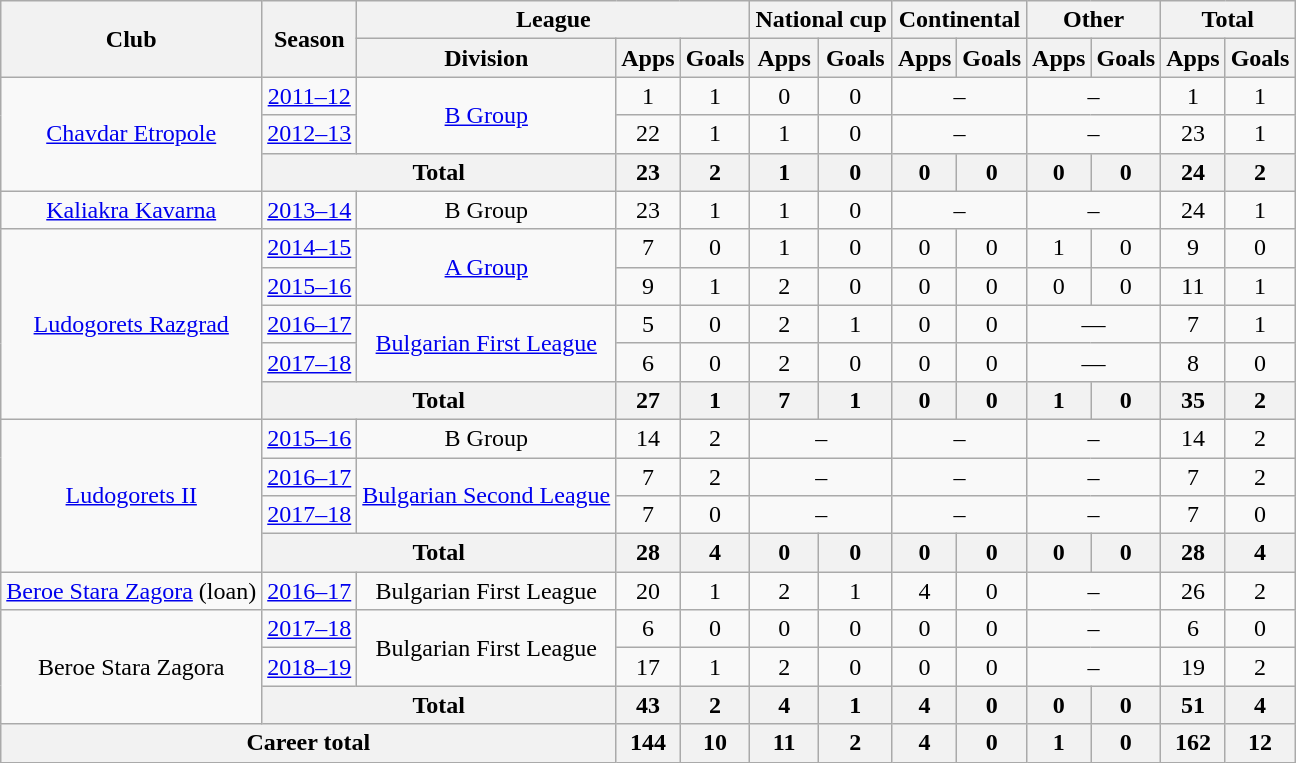<table class="wikitable" style="text-align:center">
<tr>
<th rowspan="2">Club</th>
<th rowspan="2">Season</th>
<th colspan="3">League</th>
<th colspan="2">National cup</th>
<th colspan="2">Continental</th>
<th colspan="2">Other</th>
<th colspan="2">Total</th>
</tr>
<tr>
<th>Division</th>
<th>Apps</th>
<th>Goals</th>
<th>Apps</th>
<th>Goals</th>
<th>Apps</th>
<th>Goals</th>
<th>Apps</th>
<th>Goals</th>
<th>Apps</th>
<th>Goals</th>
</tr>
<tr>
<td rowspan="3"><a href='#'>Chavdar Etropole</a></td>
<td><a href='#'>2011–12</a></td>
<td rowspan="2"><a href='#'>B Group</a></td>
<td>1</td>
<td>1</td>
<td>0</td>
<td>0</td>
<td colspan="2">–</td>
<td colspan="2">–</td>
<td>1</td>
<td>1</td>
</tr>
<tr>
<td><a href='#'>2012–13</a></td>
<td>22</td>
<td>1</td>
<td>1</td>
<td>0</td>
<td colspan="2">–</td>
<td colspan="2">–</td>
<td>23</td>
<td>1</td>
</tr>
<tr>
<th colspan="2">Total</th>
<th>23</th>
<th>2</th>
<th>1</th>
<th>0</th>
<th>0</th>
<th>0</th>
<th>0</th>
<th>0</th>
<th>24</th>
<th>2</th>
</tr>
<tr>
<td><a href='#'>Kaliakra Kavarna</a></td>
<td><a href='#'>2013–14</a></td>
<td>B Group</td>
<td>23</td>
<td>1</td>
<td>1</td>
<td>0</td>
<td colspan="2">–</td>
<td colspan="2">–</td>
<td>24</td>
<td>1</td>
</tr>
<tr>
<td rowspan="5"><a href='#'>Ludogorets Razgrad</a></td>
<td><a href='#'>2014–15</a></td>
<td rowspan="2"><a href='#'>A Group</a></td>
<td>7</td>
<td>0</td>
<td>1</td>
<td>0</td>
<td>0</td>
<td>0</td>
<td>1</td>
<td>0</td>
<td>9</td>
<td>0</td>
</tr>
<tr>
<td><a href='#'>2015–16</a></td>
<td>9</td>
<td>1</td>
<td>2</td>
<td>0</td>
<td>0</td>
<td>0</td>
<td>0</td>
<td>0</td>
<td>11</td>
<td>1</td>
</tr>
<tr>
<td><a href='#'>2016–17</a></td>
<td rowspan="2"><a href='#'>Bulgarian First League</a></td>
<td>5</td>
<td>0</td>
<td>2</td>
<td>1</td>
<td>0</td>
<td>0</td>
<td colspan="2">—</td>
<td>7</td>
<td>1</td>
</tr>
<tr>
<td><a href='#'>2017–18</a></td>
<td>6</td>
<td>0</td>
<td>2</td>
<td>0</td>
<td>0</td>
<td>0</td>
<td colspan="2">—</td>
<td>8</td>
<td>0</td>
</tr>
<tr>
<th colspan="2">Total</th>
<th>27</th>
<th>1</th>
<th>7</th>
<th>1</th>
<th>0</th>
<th>0</th>
<th>1</th>
<th>0</th>
<th>35</th>
<th>2</th>
</tr>
<tr>
<td rowspan="4"><a href='#'>Ludogorets II</a></td>
<td><a href='#'>2015–16</a></td>
<td>B Group</td>
<td>14</td>
<td>2</td>
<td colspan="2">–</td>
<td colspan="2">–</td>
<td colspan="2">–</td>
<td>14</td>
<td>2</td>
</tr>
<tr>
<td><a href='#'>2016–17</a></td>
<td rowspan="2"><a href='#'>Bulgarian Second League</a></td>
<td>7</td>
<td>2</td>
<td colspan="2">–</td>
<td colspan="2">–</td>
<td colspan="2">–</td>
<td>7</td>
<td>2</td>
</tr>
<tr>
<td><a href='#'>2017–18</a></td>
<td>7</td>
<td>0</td>
<td colspan="2">–</td>
<td colspan="2">–</td>
<td colspan="2">–</td>
<td>7</td>
<td>0</td>
</tr>
<tr>
<th colspan="2">Total</th>
<th>28</th>
<th>4</th>
<th>0</th>
<th>0</th>
<th>0</th>
<th>0</th>
<th>0</th>
<th>0</th>
<th>28</th>
<th>4</th>
</tr>
<tr>
<td><a href='#'>Beroe Stara Zagora</a> (loan)</td>
<td><a href='#'>2016–17</a></td>
<td>Bulgarian First League</td>
<td>20</td>
<td>1</td>
<td>2</td>
<td>1</td>
<td>4</td>
<td>0</td>
<td colspan="2">–</td>
<td>26</td>
<td>2</td>
</tr>
<tr>
<td rowspan="3">Beroe Stara Zagora</td>
<td><a href='#'>2017–18</a></td>
<td rowspan="2">Bulgarian First League</td>
<td>6</td>
<td>0</td>
<td>0</td>
<td>0</td>
<td>0</td>
<td>0</td>
<td colspan="2">–</td>
<td>6</td>
<td>0</td>
</tr>
<tr>
<td><a href='#'>2018–19</a></td>
<td>17</td>
<td>1</td>
<td>2</td>
<td>0</td>
<td>0</td>
<td>0</td>
<td colspan="2">–</td>
<td>19</td>
<td>2</td>
</tr>
<tr>
<th colspan="2">Total</th>
<th>43</th>
<th>2</th>
<th>4</th>
<th>1</th>
<th>4</th>
<th>0</th>
<th>0</th>
<th>0</th>
<th>51</th>
<th>4</th>
</tr>
<tr>
<th colspan="3">Career total</th>
<th>144</th>
<th>10</th>
<th>11</th>
<th>2</th>
<th>4</th>
<th>0</th>
<th>1</th>
<th>0</th>
<th>162</th>
<th>12</th>
</tr>
</table>
